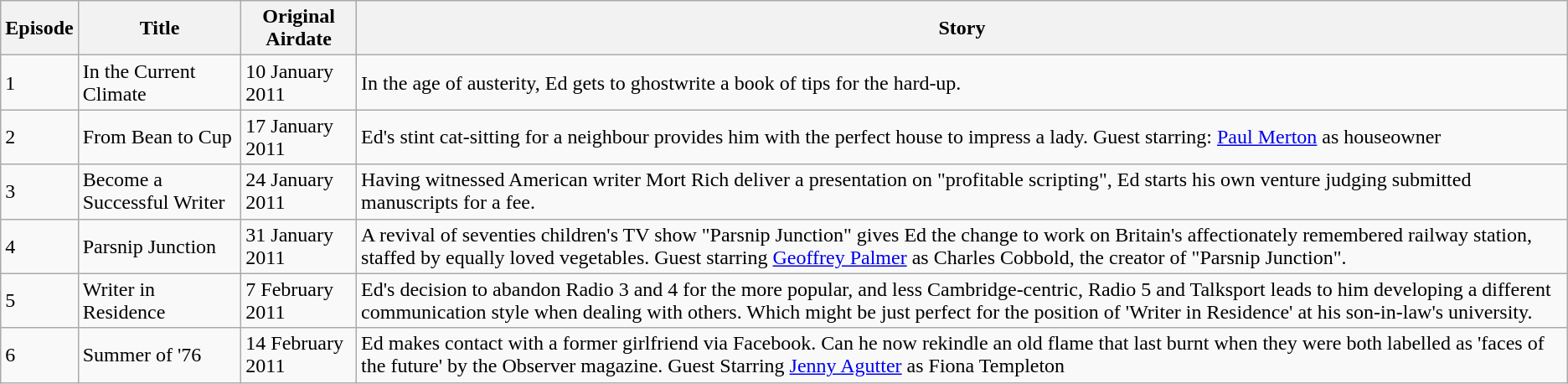<table class="wikitable">
<tr>
<th>Episode</th>
<th>Title</th>
<th>Original Airdate</th>
<th>Story</th>
</tr>
<tr --->
<td>1</td>
<td>In the Current Climate</td>
<td>10 January 2011</td>
<td>In the age of austerity, Ed gets to ghostwrite a book of tips for the hard-up.</td>
</tr>
<tr --->
<td>2</td>
<td>From Bean to Cup</td>
<td>17 January 2011</td>
<td>Ed's stint cat-sitting for a neighbour provides him with the perfect house to impress a lady. Guest starring: <a href='#'>Paul Merton</a> as houseowner</td>
</tr>
<tr --->
<td>3</td>
<td>Become a Successful Writer</td>
<td>24 January 2011</td>
<td>Having witnessed American writer Mort Rich deliver a presentation on "profitable scripting", Ed starts his own venture judging submitted manuscripts for a fee.</td>
</tr>
<tr --->
<td>4</td>
<td>Parsnip Junction</td>
<td>31 January 2011</td>
<td>A revival of seventies children's TV show "Parsnip Junction" gives Ed the change to work on Britain's affectionately remembered railway station, staffed by equally loved vegetables. Guest starring <a href='#'>Geoffrey Palmer</a> as Charles Cobbold, the creator of "Parsnip Junction".</td>
</tr>
<tr --->
<td>5</td>
<td>Writer in Residence</td>
<td>7 February 2011</td>
<td>Ed's decision to abandon Radio 3 and 4 for the more popular, and less Cambridge-centric, Radio 5 and Talksport leads to him developing a different communication style when dealing with others. Which might be just perfect for the position of 'Writer in Residence' at his son-in-law's university.</td>
</tr>
<tr --->
<td>6</td>
<td>Summer of '76</td>
<td>14 February 2011</td>
<td>Ed makes contact with a former girlfriend via Facebook. Can he now rekindle an old flame that last burnt when they were both labelled as 'faces of the future' by the Observer magazine. Guest Starring <a href='#'>Jenny Agutter</a> as Fiona Templeton</td>
</tr>
</table>
